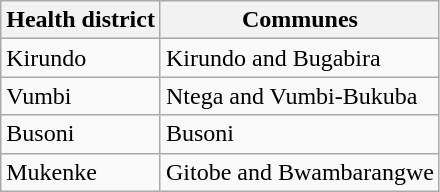<table class=wikitable>
<tr>
<th>Health district</th>
<th>Communes</th>
</tr>
<tr>
<td>Kirundo</td>
<td>Kirundo and Bugabira</td>
</tr>
<tr>
<td>Vumbi</td>
<td>Ntega and Vumbi-Bukuba</td>
</tr>
<tr>
<td>Busoni</td>
<td>Busoni</td>
</tr>
<tr>
<td>Mukenke</td>
<td>Gitobe and Bwambarangwe</td>
</tr>
</table>
